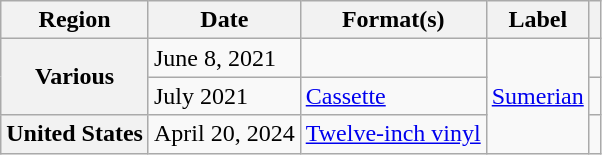<table class="wikitable plainrowheaders">
<tr>
<th scope="col">Region</th>
<th scope="col">Date</th>
<th scope="col">Format(s)</th>
<th scope="col">Label</th>
<th scope="col"></th>
</tr>
<tr>
<th rowspan="2" scope="row">Various</th>
<td>June 8, 2021</td>
<td></td>
<td rowspan="3"><a href='#'>Sumerian</a></td>
<td align="center"></td>
</tr>
<tr>
<td>July 2021</td>
<td><a href='#'>Cassette</a></td>
<td align="center"></td>
</tr>
<tr>
<th scope="row">United States</th>
<td>April 20, 2024</td>
<td><a href='#'>Twelve-inch vinyl</a></td>
<td align="center"></td>
</tr>
</table>
